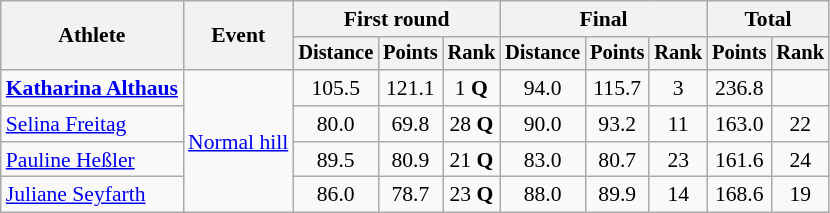<table class="wikitable" style="font-size:90%">
<tr>
<th rowspan=2>Athlete</th>
<th rowspan=2>Event</th>
<th colspan=3>First round</th>
<th colspan=3>Final</th>
<th colspan=2>Total</th>
</tr>
<tr style="font-size:95%">
<th>Distance</th>
<th>Points</th>
<th>Rank</th>
<th>Distance</th>
<th>Points</th>
<th>Rank</th>
<th>Points</th>
<th>Rank</th>
</tr>
<tr align=center>
<td align=left><strong><a href='#'>Katharina Althaus</a></strong></td>
<td align=left rowspan=4><a href='#'>Normal hill</a></td>
<td>105.5</td>
<td>121.1</td>
<td>1 <strong>Q</strong></td>
<td>94.0</td>
<td>115.7</td>
<td>3</td>
<td>236.8</td>
<td></td>
</tr>
<tr align=center>
<td align=left><a href='#'>Selina Freitag</a></td>
<td>80.0</td>
<td>69.8</td>
<td>28 <strong>Q</strong></td>
<td>90.0</td>
<td>93.2</td>
<td>11</td>
<td>163.0</td>
<td>22</td>
</tr>
<tr align=center>
<td align=left><a href='#'>Pauline Heßler</a></td>
<td>89.5</td>
<td>80.9</td>
<td>21 <strong>Q</strong></td>
<td>83.0</td>
<td>80.7</td>
<td>23</td>
<td>161.6</td>
<td>24</td>
</tr>
<tr align=center>
<td align=left><a href='#'>Juliane Seyfarth</a></td>
<td>86.0</td>
<td>78.7</td>
<td>23 <strong>Q</strong></td>
<td>88.0</td>
<td>89.9</td>
<td>14</td>
<td>168.6</td>
<td>19</td>
</tr>
</table>
